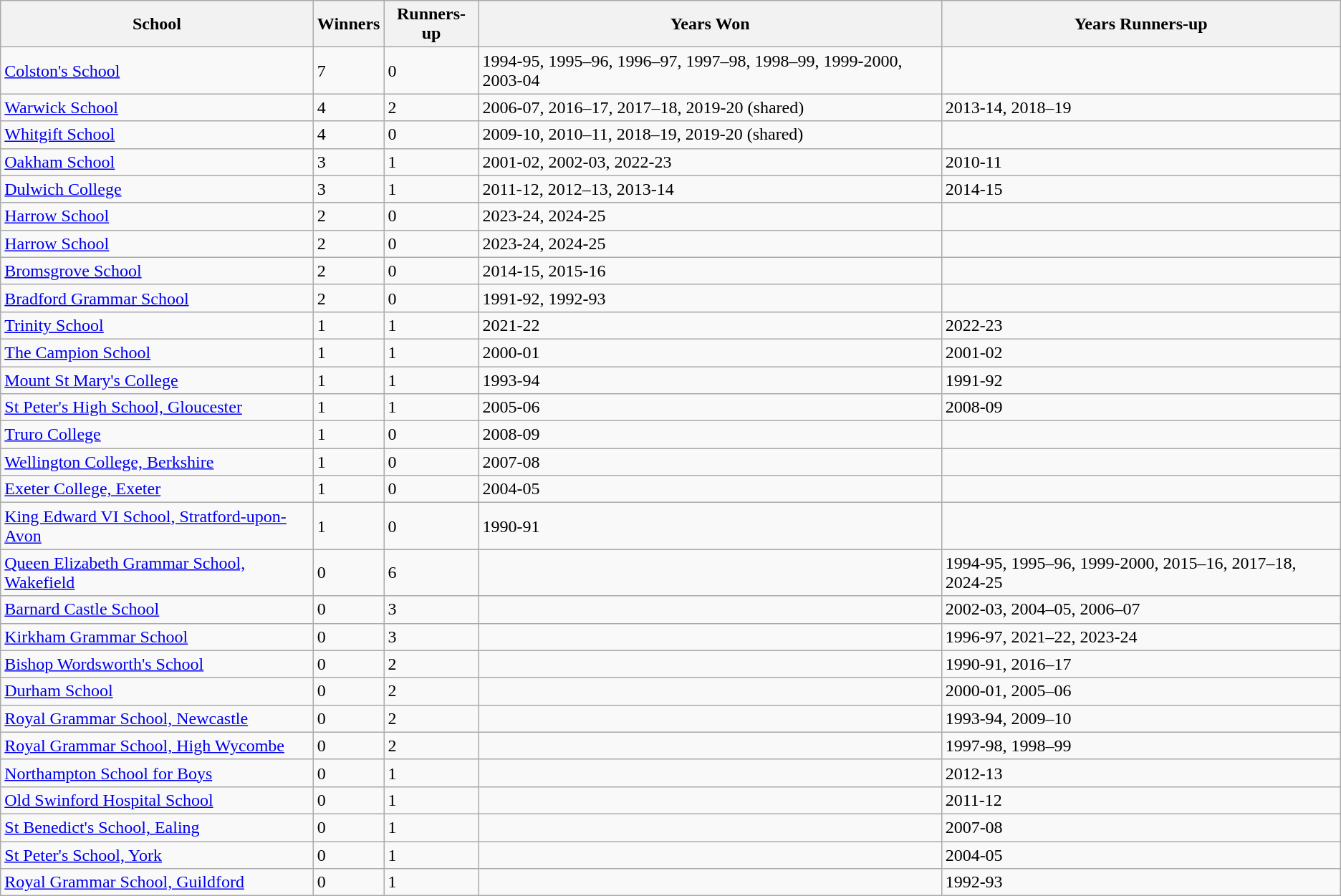<table class="wikitable">
<tr>
<th>School</th>
<th>Winners</th>
<th>Runners-up</th>
<th>Years Won</th>
<th>Years Runners-up</th>
</tr>
<tr>
<td><a href='#'>Colston's School</a></td>
<td>7</td>
<td>0</td>
<td>1994-95, 1995–96, 1996–97, 1997–98, 1998–99, 1999-2000, 2003-04</td>
<td></td>
</tr>
<tr>
<td><a href='#'>Warwick School</a></td>
<td>4</td>
<td>2</td>
<td>2006-07, 2016–17, 2017–18, 2019-20 (shared)</td>
<td>2013-14, 2018–19</td>
</tr>
<tr>
<td><a href='#'>Whitgift School</a></td>
<td>4</td>
<td>0</td>
<td>2009-10, 2010–11, 2018–19, 2019-20 (shared)</td>
<td></td>
</tr>
<tr>
<td><a href='#'>Oakham School</a></td>
<td>3</td>
<td>1</td>
<td>2001-02, 2002-03, 2022-23</td>
<td>2010-11</td>
</tr>
<tr>
<td><a href='#'>Dulwich College</a></td>
<td>3</td>
<td>1</td>
<td>2011-12, 2012–13, 2013-14</td>
<td>2014-15</td>
</tr>
<tr>
<td><a href='#'>Harrow School</a></td>
<td>2</td>
<td>0</td>
<td>2023-24, 2024-25</td>
<td></td>
</tr>
<tr>
<td><a href='#'>Harrow School</a></td>
<td>2</td>
<td>0</td>
<td>2023-24, 2024-25</td>
<td></td>
</tr>
<tr>
<td><a href='#'>Bromsgrove School</a></td>
<td>2</td>
<td>0</td>
<td>2014-15, 2015-16</td>
<td></td>
</tr>
<tr>
<td><a href='#'>Bradford Grammar School</a></td>
<td>2</td>
<td>0</td>
<td>1991-92, 1992-93</td>
<td></td>
</tr>
<tr>
<td><a href='#'>Trinity School</a></td>
<td>1</td>
<td>1</td>
<td>2021-22</td>
<td>2022-23</td>
</tr>
<tr>
<td><a href='#'>The Campion School</a></td>
<td>1</td>
<td>1</td>
<td>2000-01</td>
<td>2001-02</td>
</tr>
<tr>
<td><a href='#'>Mount St Mary's College</a></td>
<td>1</td>
<td>1</td>
<td>1993-94</td>
<td>1991-92</td>
</tr>
<tr>
<td><a href='#'>St Peter's High School, Gloucester</a></td>
<td>1</td>
<td>1</td>
<td>2005-06</td>
<td>2008-09</td>
</tr>
<tr>
<td><a href='#'>Truro College</a></td>
<td>1</td>
<td>0</td>
<td>2008-09</td>
<td></td>
</tr>
<tr>
<td><a href='#'>Wellington College, Berkshire</a></td>
<td>1</td>
<td>0</td>
<td>2007-08</td>
<td></td>
</tr>
<tr>
<td><a href='#'>Exeter College, Exeter</a></td>
<td>1</td>
<td>0</td>
<td>2004-05</td>
<td></td>
</tr>
<tr>
<td><a href='#'>King Edward VI School, Stratford-upon-Avon</a></td>
<td>1</td>
<td>0</td>
<td>1990-91</td>
<td></td>
</tr>
<tr>
<td><a href='#'>Queen Elizabeth Grammar School, Wakefield</a></td>
<td>0</td>
<td>6</td>
<td></td>
<td>1994-95, 1995–96, 1999-2000, 2015–16, 2017–18, 2024-25</td>
</tr>
<tr>
<td><a href='#'>Barnard Castle School</a></td>
<td>0</td>
<td>3</td>
<td></td>
<td>2002-03, 2004–05, 2006–07</td>
</tr>
<tr>
<td><a href='#'>Kirkham Grammar School</a></td>
<td>0</td>
<td>3</td>
<td></td>
<td>1996-97, 2021–22, 2023-24</td>
</tr>
<tr>
<td><a href='#'>Bishop Wordsworth's School</a></td>
<td>0</td>
<td>2</td>
<td></td>
<td>1990-91, 2016–17</td>
</tr>
<tr>
<td><a href='#'>Durham School</a></td>
<td>0</td>
<td>2</td>
<td></td>
<td>2000-01, 2005–06</td>
</tr>
<tr>
<td><a href='#'>Royal Grammar School, Newcastle</a></td>
<td>0</td>
<td>2</td>
<td></td>
<td>1993-94, 2009–10</td>
</tr>
<tr>
<td><a href='#'>Royal Grammar School, High Wycombe</a></td>
<td>0</td>
<td>2</td>
<td></td>
<td>1997-98, 1998–99</td>
</tr>
<tr>
<td><a href='#'>Northampton School for Boys</a></td>
<td>0</td>
<td>1</td>
<td></td>
<td>2012-13</td>
</tr>
<tr>
<td><a href='#'>Old Swinford Hospital School</a></td>
<td>0</td>
<td>1</td>
<td></td>
<td>2011-12</td>
</tr>
<tr>
<td><a href='#'>St Benedict's School, Ealing</a></td>
<td>0</td>
<td>1</td>
<td></td>
<td>2007-08</td>
</tr>
<tr>
<td><a href='#'>St Peter's School, York</a></td>
<td>0</td>
<td>1</td>
<td></td>
<td>2004-05</td>
</tr>
<tr>
<td><a href='#'>Royal Grammar School, Guildford</a></td>
<td>0</td>
<td>1</td>
<td></td>
<td>1992-93</td>
</tr>
</table>
